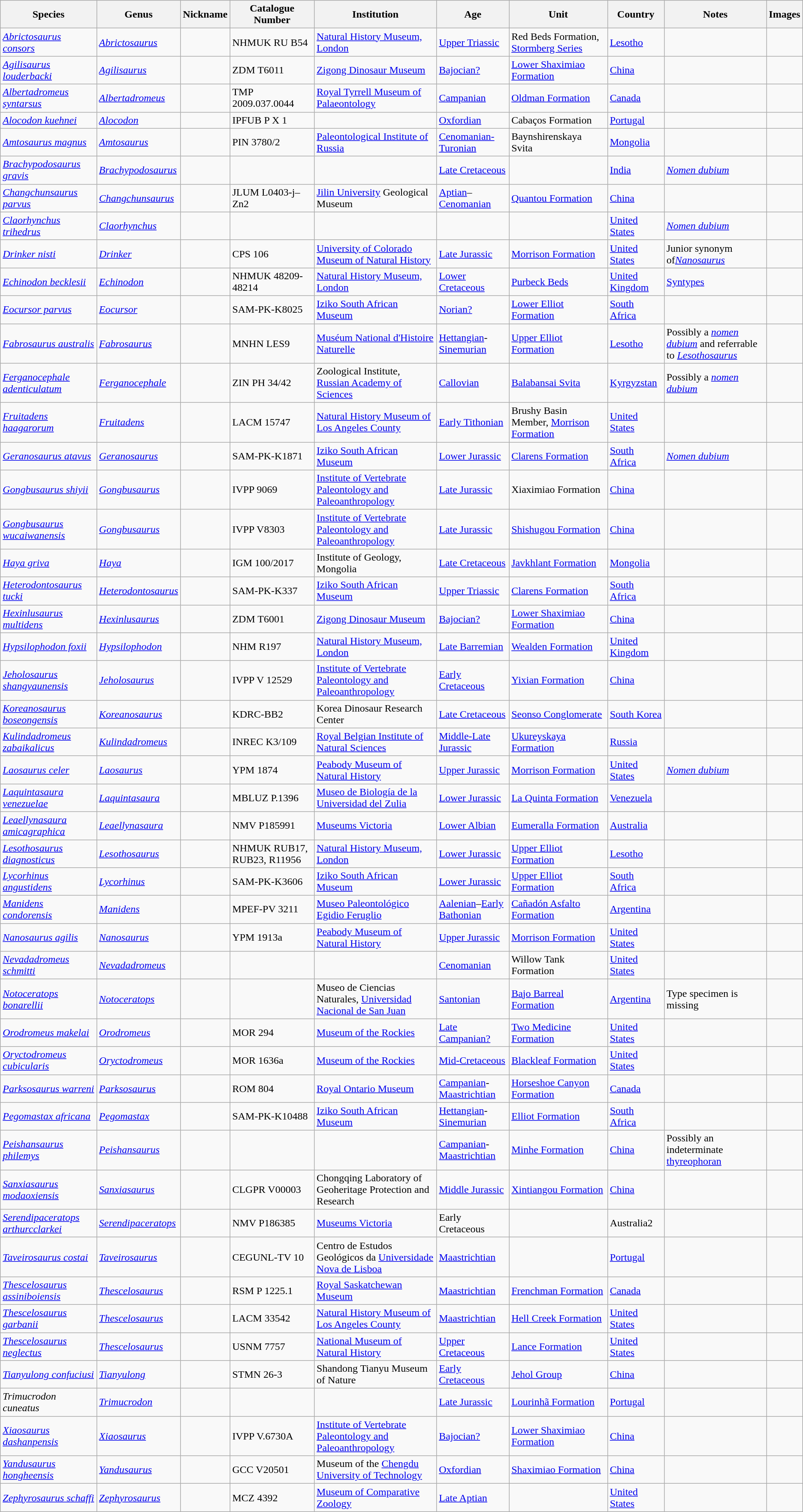<table class="wikitable sortable">
<tr>
<th>Species</th>
<th>Genus</th>
<th>Nickname</th>
<th>Catalogue Number</th>
<th>Institution</th>
<th>Age</th>
<th>Unit</th>
<th>Country</th>
<th>Notes</th>
<th>Images</th>
</tr>
<tr>
<td><em><a href='#'>Abrictosaurus consors</a></em></td>
<td><em><a href='#'>Abrictosaurus</a></em></td>
<td></td>
<td>NHMUK RU B54</td>
<td><a href='#'>Natural History Museum, London</a></td>
<td><a href='#'>Upper Triassic</a></td>
<td>Red Beds Formation, <a href='#'>Stormberg Series</a></td>
<td><a href='#'>Lesotho</a></td>
<td></td>
<td></td>
</tr>
<tr>
<td><em><a href='#'>Agilisaurus louderbacki</a></em></td>
<td><em><a href='#'>Agilisaurus</a></em></td>
<td></td>
<td>ZDM T6011</td>
<td><a href='#'>Zigong Dinosaur Museum</a></td>
<td><a href='#'>Bajocian?</a></td>
<td><a href='#'>Lower Shaximiao Formation</a></td>
<td><a href='#'>China</a></td>
<td></td>
<td></td>
</tr>
<tr>
<td><em><a href='#'>Albertadromeus syntarsus</a></em></td>
<td><em><a href='#'>Albertadromeus</a></em></td>
<td></td>
<td>TMP 2009.037.0044</td>
<td><a href='#'>Royal Tyrrell Museum of Palaeontology</a></td>
<td><a href='#'>Campanian</a></td>
<td><a href='#'>Oldman Formation</a></td>
<td><a href='#'>Canada</a></td>
<td></td>
<td></td>
</tr>
<tr>
<td><em><a href='#'>Alocodon kuehnei</a></em></td>
<td><em><a href='#'>Alocodon</a></em></td>
<td></td>
<td>IPFUB P X 1</td>
<td></td>
<td><a href='#'>Oxfordian</a></td>
<td>Cabaços Formation</td>
<td><a href='#'>Portugal</a></td>
<td></td>
<td></td>
</tr>
<tr>
<td><em><a href='#'>Amtosaurus magnus</a></em></td>
<td><em><a href='#'>Amtosaurus</a></em></td>
<td></td>
<td>PIN 3780/2</td>
<td><a href='#'>Paleontological Institute of Russia</a></td>
<td><a href='#'>Cenomanian-Turonian</a></td>
<td>Baynshirenskaya Svita</td>
<td><a href='#'>Mongolia</a></td>
<td></td>
<td></td>
</tr>
<tr>
<td><em><a href='#'>Brachypodosaurus gravis</a></em></td>
<td><em><a href='#'>Brachypodosaurus</a></em></td>
<td></td>
<td></td>
<td></td>
<td><a href='#'>Late Cretaceous</a></td>
<td></td>
<td><a href='#'>India</a></td>
<td><em><a href='#'>Nomen dubium</a></em></td>
<td></td>
</tr>
<tr>
<td><em><a href='#'>Changchunsaurus parvus</a></em></td>
<td><em><a href='#'>Changchunsaurus</a></em></td>
<td></td>
<td>JLUM L0403-j–Zn2</td>
<td><a href='#'>Jilin University</a> Geological Museum</td>
<td><a href='#'>Aptian</a>–<a href='#'>Cenomanian</a></td>
<td><a href='#'>Quantou Formation</a></td>
<td><a href='#'>China</a></td>
<td></td>
<td></td>
</tr>
<tr>
<td><em><a href='#'>Claorhynchus trihedrus</a></em></td>
<td><em><a href='#'>Claorhynchus</a></em></td>
<td></td>
<td></td>
<td></td>
<td></td>
<td></td>
<td><a href='#'>United States</a></td>
<td><em><a href='#'>Nomen dubium</a></em></td>
<td></td>
</tr>
<tr>
<td><em><a href='#'>Drinker nisti</a></em></td>
<td><em><a href='#'>Drinker</a></em></td>
<td></td>
<td>CPS 106</td>
<td><a href='#'>University of Colorado Museum of Natural History</a></td>
<td><a href='#'>Late Jurassic</a></td>
<td><a href='#'>Morrison Formation</a></td>
<td><a href='#'>United States</a></td>
<td>Junior synonym of<em><a href='#'>Nanosaurus</a></em></td>
<td></td>
</tr>
<tr>
<td><em><a href='#'>Echinodon becklesii</a></em></td>
<td><em><a href='#'>Echinodon</a></em></td>
<td></td>
<td>NHMUK 48209-48214</td>
<td><a href='#'>Natural History Museum, London</a></td>
<td><a href='#'>Lower Cretaceous</a></td>
<td><a href='#'>Purbeck Beds</a></td>
<td><a href='#'>United Kingdom</a></td>
<td><a href='#'>Syntypes</a></td>
<td></td>
</tr>
<tr>
<td><em><a href='#'>Eocursor parvus</a></em></td>
<td><em><a href='#'>Eocursor</a></em></td>
<td></td>
<td>SAM-PK-K8025</td>
<td><a href='#'>Iziko South African Museum</a></td>
<td><a href='#'>Norian?</a></td>
<td><a href='#'>Lower Elliot Formation</a></td>
<td><a href='#'>South Africa</a></td>
<td></td>
<td></td>
</tr>
<tr>
<td><em><a href='#'>Fabrosaurus australis</a></em></td>
<td><em><a href='#'>Fabrosaurus</a></em></td>
<td></td>
<td>MNHN LES9</td>
<td><a href='#'>Muséum National d'Histoire Naturelle</a></td>
<td><a href='#'>Hettangian</a>-<a href='#'>Sinemurian</a></td>
<td><a href='#'>Upper Elliot Formation</a></td>
<td><a href='#'>Lesotho</a></td>
<td>Possibly a <em><a href='#'>nomen dubium</a></em> and referrable to <em><a href='#'>Lesothosaurus</a></em></td>
<td></td>
</tr>
<tr>
<td><em><a href='#'>Ferganocephale adenticulatum</a></em></td>
<td><em><a href='#'>Ferganocephale</a></em></td>
<td></td>
<td>ZIN PH 34/42</td>
<td>Zoological Institute, <a href='#'>Russian Academy of Sciences</a></td>
<td><a href='#'>Callovian</a></td>
<td><a href='#'>Balabansai Svita</a></td>
<td><a href='#'>Kyrgyzstan</a></td>
<td>Possibly a <em><a href='#'>nomen dubium</a></em></td>
<td></td>
</tr>
<tr>
<td><em><a href='#'>Fruitadens haagarorum</a></em></td>
<td><em><a href='#'>Fruitadens</a></em></td>
<td></td>
<td>LACM 15747</td>
<td><a href='#'>Natural History Museum of Los Angeles County</a></td>
<td><a href='#'>Early Tithonian</a></td>
<td>Brushy Basin Member, <a href='#'>Morrison Formation</a></td>
<td><a href='#'>United States</a></td>
<td></td>
<td></td>
</tr>
<tr>
<td><em><a href='#'>Geranosaurus atavus</a></em></td>
<td><em><a href='#'>Geranosaurus</a></em></td>
<td></td>
<td>SAM-PK-K1871</td>
<td><a href='#'>Iziko South African Museum</a></td>
<td><a href='#'>Lower Jurassic</a></td>
<td><a href='#'>Clarens Formation</a></td>
<td><a href='#'>South Africa</a></td>
<td><em><a href='#'>Nomen dubium</a></em></td>
<td></td>
</tr>
<tr>
<td><em><a href='#'>Gongbusaurus shiyii</a></em></td>
<td><em><a href='#'>Gongbusaurus</a></em></td>
<td></td>
<td>IVPP 9069</td>
<td><a href='#'>Institute of Vertebrate Paleontology and Paleoanthropology</a></td>
<td><a href='#'>Late Jurassic</a></td>
<td>Xiaximiao Formation</td>
<td><a href='#'>China</a></td>
<td></td>
<td></td>
</tr>
<tr>
<td><em><a href='#'>Gongbusaurus wucaiwanensis</a></em></td>
<td><em><a href='#'>Gongbusaurus</a></em></td>
<td></td>
<td>IVPP V8303</td>
<td><a href='#'>Institute of Vertebrate Paleontology and Paleoanthropology</a></td>
<td><a href='#'>Late Jurassic</a></td>
<td><a href='#'>Shishugou Formation</a></td>
<td><a href='#'>China</a></td>
<td></td>
<td></td>
</tr>
<tr>
<td><em><a href='#'>Haya griva</a></em></td>
<td><em><a href='#'>Haya</a></em></td>
<td></td>
<td>IGM 100/2017</td>
<td>Institute of Geology, Mongolia</td>
<td><a href='#'>Late Cretaceous</a></td>
<td><a href='#'>Javkhlant Formation</a></td>
<td><a href='#'>Mongolia</a></td>
<td></td>
<td></td>
</tr>
<tr>
<td><em><a href='#'>Heterodontosaurus tucki</a></em></td>
<td><em><a href='#'>Heterodontosaurus</a></em></td>
<td></td>
<td>SAM-PK-K337</td>
<td><a href='#'>Iziko South African Museum</a></td>
<td><a href='#'>Upper Triassic</a></td>
<td><a href='#'>Clarens Formation</a></td>
<td><a href='#'>South Africa</a></td>
<td></td>
<td></td>
</tr>
<tr>
<td><em><a href='#'>Hexinlusaurus multidens</a></em></td>
<td><em><a href='#'>Hexinlusaurus</a></em></td>
<td></td>
<td>ZDM T6001</td>
<td><a href='#'>Zigong Dinosaur Museum</a></td>
<td><a href='#'>Bajocian?</a></td>
<td><a href='#'>Lower Shaximiao Formation</a></td>
<td><a href='#'>China</a></td>
<td></td>
<td></td>
</tr>
<tr>
<td><em><a href='#'>Hypsilophodon foxii</a></em></td>
<td><em><a href='#'>Hypsilophodon</a></em></td>
<td></td>
<td>NHM R197</td>
<td><a href='#'>Natural History Museum, London</a></td>
<td><a href='#'>Late Barremian</a></td>
<td><a href='#'>Wealden Formation</a></td>
<td><a href='#'>United Kingdom</a></td>
<td></td>
<td></td>
</tr>
<tr>
<td><em><a href='#'>Jeholosaurus shangyaunensis</a></em></td>
<td><em><a href='#'>Jeholosaurus</a></em></td>
<td></td>
<td>IVPP V 12529</td>
<td><a href='#'>Institute of Vertebrate Paleontology and Paleoanthropology</a></td>
<td><a href='#'>Early Cretaceous</a></td>
<td><a href='#'>Yixian Formation</a></td>
<td><a href='#'>China</a></td>
<td></td>
<td></td>
</tr>
<tr>
<td><em><a href='#'>Koreanosaurus boseongensis</a></em></td>
<td><em><a href='#'>Koreanosaurus</a></em></td>
<td></td>
<td>KDRC-BB2</td>
<td>Korea Dinosaur Research Center</td>
<td><a href='#'>Late Cretaceous</a></td>
<td><a href='#'>Seonso Conglomerate</a></td>
<td><a href='#'>South Korea</a></td>
<td></td>
<td></td>
</tr>
<tr>
<td><em><a href='#'>Kulindadromeus zabaikalicus</a></em></td>
<td><em><a href='#'>Kulindadromeus</a></em></td>
<td></td>
<td>INREC K3/109</td>
<td><a href='#'>Royal Belgian Institute of Natural Sciences</a></td>
<td><a href='#'>Middle-Late Jurassic</a></td>
<td><a href='#'>Ukureyskaya Formation</a></td>
<td><a href='#'>Russia</a></td>
<td></td>
<td></td>
</tr>
<tr>
<td><em><a href='#'>Laosaurus celer</a></em></td>
<td><em><a href='#'>Laosaurus</a></em></td>
<td></td>
<td>YPM 1874</td>
<td><a href='#'>Peabody Museum of Natural History</a></td>
<td><a href='#'>Upper Jurassic</a></td>
<td><a href='#'>Morrison Formation</a></td>
<td><a href='#'>United States</a></td>
<td><em><a href='#'>Nomen dubium</a></em></td>
<td></td>
</tr>
<tr>
<td><em><a href='#'>Laquintasaura venezuelae</a></em></td>
<td><em><a href='#'>Laquintasaura</a></em></td>
<td></td>
<td>MBLUZ P.1396</td>
<td><a href='#'>Museo de Biología de la Universidad del Zulia</a></td>
<td><a href='#'>Lower Jurassic</a></td>
<td><a href='#'>La Quinta Formation</a></td>
<td><a href='#'>Venezuela</a></td>
<td></td>
<td></td>
</tr>
<tr>
<td><em><a href='#'>Leaellynasaura amicagraphica</a></em></td>
<td><em><a href='#'>Leaellynasaura</a></em></td>
<td></td>
<td>NMV P185991</td>
<td><a href='#'>Museums Victoria</a></td>
<td><a href='#'>Lower Albian</a></td>
<td><a href='#'>Eumeralla Formation</a></td>
<td><a href='#'>Australia</a></td>
<td></td>
<td></td>
</tr>
<tr>
<td><em><a href='#'>Lesothosaurus diagnosticus</a></em></td>
<td><em><a href='#'>Lesothosaurus</a></em></td>
<td></td>
<td>NHMUK RUB17, RUB23, R11956</td>
<td><a href='#'>Natural History Museum, London</a></td>
<td><a href='#'>Lower Jurassic</a></td>
<td><a href='#'>Upper Elliot Formation</a></td>
<td><a href='#'>Lesotho</a></td>
<td></td>
<td></td>
</tr>
<tr>
<td><em><a href='#'>Lycorhinus angustidens</a></em></td>
<td><em><a href='#'>Lycorhinus</a></em></td>
<td></td>
<td>SAM-PK-K3606</td>
<td><a href='#'>Iziko South African Museum</a></td>
<td><a href='#'>Lower Jurassic</a></td>
<td><a href='#'>Upper Elliot Formation</a></td>
<td><a href='#'>South Africa</a></td>
<td></td>
<td></td>
</tr>
<tr>
<td><em><a href='#'>Manidens condorensis</a></em></td>
<td><em><a href='#'>Manidens</a></em></td>
<td></td>
<td>MPEF-PV 3211</td>
<td><a href='#'>Museo Paleontológico Egidio Feruglio</a></td>
<td><a href='#'>Aalenian</a>–<a href='#'>Early Bathonian</a></td>
<td><a href='#'>Cañadón Asfalto Formation</a></td>
<td><a href='#'>Argentina</a></td>
<td></td>
<td></td>
</tr>
<tr>
<td><em><a href='#'>Nanosaurus agilis</a></em></td>
<td><em><a href='#'>Nanosaurus</a></em></td>
<td></td>
<td>YPM 1913a</td>
<td><a href='#'>Peabody Museum of Natural History</a></td>
<td><a href='#'>Upper Jurassic</a></td>
<td><a href='#'>Morrison Formation</a></td>
<td><a href='#'>United States</a></td>
<td></td>
<td></td>
</tr>
<tr>
<td><a href='#'><em>Nevadadromeus schmitti</em></a></td>
<td><a href='#'><em>Nevadadromeus</em></a></td>
<td></td>
<td></td>
<td></td>
<td><a href='#'>Cenomanian</a></td>
<td>Willow Tank Formation</td>
<td><a href='#'>United States</a></td>
<td></td>
<td></td>
</tr>
<tr>
<td><em><a href='#'>Notoceratops bonarellii</a></em></td>
<td><em><a href='#'>Notoceratops</a></em></td>
<td></td>
<td></td>
<td>Museo de Ciencias Naturales, <a href='#'>Universidad Nacional de San Juan</a></td>
<td><a href='#'>Santonian</a></td>
<td><a href='#'>Bajo Barreal Formation</a></td>
<td><a href='#'>Argentina</a></td>
<td>Type specimen is missing</td>
<td></td>
</tr>
<tr>
<td><em><a href='#'>Orodromeus makelai</a></em></td>
<td><em><a href='#'>Orodromeus</a></em></td>
<td></td>
<td>MOR 294</td>
<td><a href='#'>Museum of the Rockies</a></td>
<td><a href='#'>Late Campanian?</a></td>
<td><a href='#'>Two Medicine Formation</a></td>
<td><a href='#'>United States</a></td>
<td></td>
<td></td>
</tr>
<tr>
<td><em><a href='#'>Oryctodromeus cubicularis</a></em></td>
<td><em><a href='#'>Oryctodromeus</a></em></td>
<td></td>
<td>MOR 1636a</td>
<td><a href='#'>Museum of the Rockies</a></td>
<td><a href='#'>Mid-Cretaceous</a></td>
<td><a href='#'>Blackleaf Formation</a></td>
<td><a href='#'>United States</a></td>
<td></td>
<td></td>
</tr>
<tr>
<td><em><a href='#'>Parksosaurus warreni</a></em></td>
<td><em><a href='#'>Parksosaurus</a></em></td>
<td></td>
<td>ROM 804</td>
<td><a href='#'>Royal Ontario Museum</a></td>
<td><a href='#'>Campanian</a>-<a href='#'>Maastrichtian</a></td>
<td><a href='#'>Horseshoe Canyon Formation</a></td>
<td><a href='#'>Canada</a></td>
<td></td>
<td></td>
</tr>
<tr>
<td><em><a href='#'>Pegomastax africana</a></em></td>
<td><em><a href='#'>Pegomastax</a></em></td>
<td></td>
<td>SAM-PK-K10488</td>
<td><a href='#'>Iziko South African Museum</a></td>
<td><a href='#'>Hettangian</a>-<a href='#'>Sinemurian</a></td>
<td><a href='#'>Elliot Formation</a></td>
<td><a href='#'>South Africa</a></td>
<td></td>
<td></td>
</tr>
<tr>
<td><em><a href='#'>Peishansaurus philemys</a></em></td>
<td><em><a href='#'>Peishansaurus</a></em></td>
<td></td>
<td></td>
<td></td>
<td><a href='#'>Campanian</a>-<a href='#'>Maastrichtian</a></td>
<td><a href='#'>Minhe Formation</a></td>
<td><a href='#'>China</a></td>
<td>Possibly an indeterminate <a href='#'>thyreophoran</a></td>
<td></td>
</tr>
<tr>
<td><em><a href='#'>Sanxiasaurus modaoxiensis</a></em></td>
<td><em><a href='#'>Sanxiasaurus</a></em></td>
<td></td>
<td>CLGPR V00003</td>
<td>Chongqing Laboratory of Geoheritage Protection and Research</td>
<td><a href='#'>Middle Jurassic</a></td>
<td><a href='#'>Xintiangou Formation</a></td>
<td><a href='#'>China</a></td>
<td></td>
<td></td>
</tr>
<tr>
<td><em><a href='#'>Serendipaceratops arthurcclarkei</a></em></td>
<td><em><a href='#'>Serendipaceratops</a></em></td>
<td></td>
<td>NMV P186385</td>
<td><a href='#'>Museums Victoria</a></td>
<td>Early Cretaceous</td>
<td></td>
<td>Australia2</td>
<td></td>
<td></td>
</tr>
<tr>
<td><em><a href='#'>Taveirosaurus costai</a></em></td>
<td><em><a href='#'>Taveirosaurus</a></em></td>
<td></td>
<td>CEGUNL-TV 10</td>
<td>Centro de Estudos Geológicos da <a href='#'>Universidade Nova de Lisboa</a></td>
<td><a href='#'>Maastrichtian</a></td>
<td></td>
<td><a href='#'>Portugal</a></td>
<td></td>
<td></td>
</tr>
<tr>
<td><em><a href='#'>Thescelosaurus assiniboiensis</a></em></td>
<td><em><a href='#'>Thescelosaurus</a></em></td>
<td></td>
<td>RSM P 1225.1</td>
<td><a href='#'>Royal Saskatchewan Museum</a></td>
<td><a href='#'>Maastrichtian</a></td>
<td><a href='#'>Frenchman Formation</a></td>
<td><a href='#'>Canada</a></td>
<td></td>
<td></td>
</tr>
<tr>
<td><em><a href='#'>Thescelosaurus garbanii</a></em></td>
<td><em><a href='#'>Thescelosaurus</a></em></td>
<td></td>
<td>LACM 33542</td>
<td><a href='#'>Natural History Museum of Los Angeles County</a></td>
<td><a href='#'>Maastrichtian</a></td>
<td><a href='#'>Hell Creek Formation</a></td>
<td><a href='#'>United States</a></td>
<td></td>
<td></td>
</tr>
<tr>
<td><em><a href='#'>Thescelosaurus neglectus</a></em></td>
<td><em><a href='#'>Thescelosaurus</a></em></td>
<td></td>
<td>USNM 7757</td>
<td><a href='#'>National Museum of Natural History</a></td>
<td><a href='#'>Upper Cretaceous</a></td>
<td><a href='#'>Lance Formation</a></td>
<td><a href='#'>United States</a></td>
<td></td>
<td></td>
</tr>
<tr>
<td><em><a href='#'>Tianyulong confuciusi</a></em></td>
<td><em><a href='#'>Tianyulong</a></em></td>
<td></td>
<td>STMN 26-3</td>
<td>Shandong Tianyu Museum of Nature</td>
<td><a href='#'>Early Cretaceous</a></td>
<td><a href='#'>Jehol Group</a></td>
<td><a href='#'>China</a></td>
<td></td>
<td></td>
</tr>
<tr>
<td><em>Trimucrodon cuneatus</em></td>
<td><em><a href='#'>Trimucrodon</a></em></td>
<td></td>
<td></td>
<td></td>
<td><a href='#'>Late Jurassic</a></td>
<td><a href='#'>Lourinhã Formation</a></td>
<td><a href='#'>Portugal</a></td>
<td></td>
<td></td>
</tr>
<tr>
<td><em><a href='#'>Xiaosaurus dashanpensis</a></em></td>
<td><em><a href='#'>Xiaosaurus</a></em></td>
<td></td>
<td>IVPP V.6730A</td>
<td><a href='#'>Institute of Vertebrate Paleontology and Paleoanthropology</a></td>
<td><a href='#'>Bajocian?</a></td>
<td><a href='#'>Lower Shaximiao Formation</a></td>
<td><a href='#'>China</a></td>
<td></td>
<td></td>
</tr>
<tr>
<td><em><a href='#'>Yandusaurus hongheensis</a></em></td>
<td><em><a href='#'>Yandusaurus</a></em></td>
<td></td>
<td>GCC V20501</td>
<td>Museum of the <a href='#'>Chengdu University of Technology</a></td>
<td><a href='#'>Oxfordian</a></td>
<td><a href='#'>Shaximiao Formation</a></td>
<td><a href='#'>China</a></td>
<td></td>
<td></td>
</tr>
<tr>
<td><em><a href='#'>Zephyrosaurus schaffi</a></em></td>
<td><em><a href='#'>Zephyrosaurus</a></em></td>
<td></td>
<td>MCZ 4392</td>
<td><a href='#'>Museum of Comparative Zoology</a></td>
<td><a href='#'>Late Aptian</a></td>
<td></td>
<td><a href='#'>United States</a></td>
<td></td>
<td></td>
</tr>
</table>
